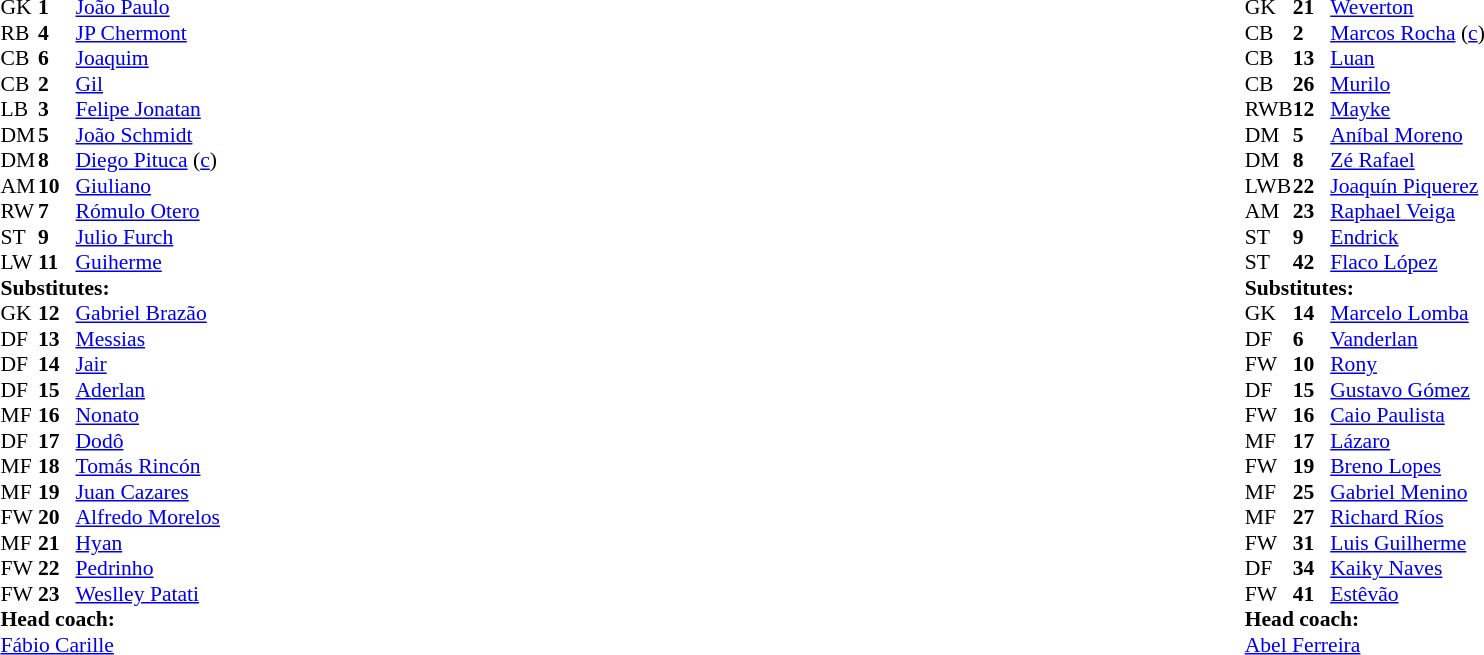<table width="100%">
<tr>
<td style="vertical-align:top; width:40%"><br><table style="font-size: 90%" cellspacing="0" cellpadding="0">
<tr>
<th width=25></th>
<th width=25></th>
</tr>
<tr>
<td>GK</td>
<td><strong>1</strong></td>
<td> <a href='#'>João Paulo</a></td>
</tr>
<tr>
<td>RB</td>
<td><strong>4</strong></td>
<td> <a href='#'>JP Chermont</a></td>
<td></td>
<td></td>
</tr>
<tr>
<td>CB</td>
<td><strong>6</strong></td>
<td> <a href='#'>Joaquim</a></td>
</tr>
<tr>
<td>CB</td>
<td><strong>2</strong></td>
<td> <a href='#'>Gil</a></td>
</tr>
<tr>
<td>LB</td>
<td><strong>3</strong></td>
<td> <a href='#'>Felipe Jonatan</a></td>
</tr>
<tr>
<td>DM</td>
<td><strong>5</strong></td>
<td> <a href='#'>João Schmidt</a></td>
<td></td>
<td></td>
</tr>
<tr>
<td>DM</td>
<td><strong>8</strong></td>
<td> <a href='#'>Diego Pituca</a> (<a href='#'>c</a>)</td>
</tr>
<tr>
<td>AM</td>
<td><strong>10</strong></td>
<td> <a href='#'>Giuliano</a></td>
<td></td>
<td></td>
</tr>
<tr>
<td>RW</td>
<td><strong>7</strong></td>
<td> <a href='#'>Rómulo Otero</a></td>
<td></td>
<td></td>
</tr>
<tr>
<td>ST</td>
<td><strong>9</strong></td>
<td> <a href='#'>Julio Furch</a></td>
<td></td>
<td></td>
</tr>
<tr>
<td>LW</td>
<td><strong>11</strong></td>
<td> <a href='#'>Guiherme</a></td>
</tr>
<tr>
<td colspan=3><strong>Substitutes:</strong></td>
</tr>
<tr>
<td>GK</td>
<td><strong>12</strong></td>
<td> <a href='#'>Gabriel Brazão</a></td>
</tr>
<tr>
<td>DF</td>
<td><strong>13</strong></td>
<td> <a href='#'>Messias</a></td>
</tr>
<tr>
<td>DF</td>
<td><strong>14</strong></td>
<td> <a href='#'>Jair</a></td>
</tr>
<tr>
<td>DF</td>
<td><strong>15</strong></td>
<td> <a href='#'>Aderlan</a></td>
<td></td>
<td></td>
</tr>
<tr>
<td>MF</td>
<td><strong>16</strong></td>
<td> <a href='#'>Nonato</a></td>
</tr>
<tr>
<td>DF</td>
<td><strong>17</strong></td>
<td> <a href='#'>Dodô</a></td>
</tr>
<tr>
<td>MF</td>
<td><strong>18</strong></td>
<td> <a href='#'>Tomás Rincón</a></td>
<td></td>
<td></td>
</tr>
<tr>
<td>MF</td>
<td><strong>19</strong></td>
<td> <a href='#'>Juan Cazares</a></td>
<td></td>
<td></td>
</tr>
<tr>
<td>FW</td>
<td><strong>20</strong></td>
<td> <a href='#'>Alfredo Morelos</a></td>
<td></td>
<td></td>
</tr>
<tr>
<td>MF</td>
<td><strong>21</strong></td>
<td> <a href='#'>Hyan</a></td>
</tr>
<tr>
<td>FW</td>
<td><strong>22</strong></td>
<td> <a href='#'>Pedrinho</a></td>
<td></td>
<td></td>
</tr>
<tr>
<td>FW</td>
<td><strong>23</strong></td>
<td> <a href='#'>Weslley Patati</a></td>
</tr>
<tr>
<td></td>
</tr>
<tr>
<td colspan=3><strong>Head coach:</strong></td>
</tr>
<tr>
<td colspan="4"> <a href='#'>Fábio Carille</a></td>
</tr>
</table>
</td>
<td style="vertical-align:top; width:50%"><br><table cellspacing="0" cellpadding="0" style="font-size:90%; margin:auto">
<tr>
<th width=25></th>
<th width=25></th>
</tr>
<tr>
<td>GK</td>
<td><strong>21</strong></td>
<td> <a href='#'>Weverton</a></td>
</tr>
<tr>
<td>CB</td>
<td><strong>2</strong></td>
<td> <a href='#'>Marcos Rocha</a> (<a href='#'>c</a>)</td>
</tr>
<tr>
<td>CB</td>
<td><strong>13</strong></td>
<td> <a href='#'>Luan</a></td>
</tr>
<tr>
<td>CB</td>
<td><strong>26</strong></td>
<td> <a href='#'>Murilo</a></td>
</tr>
<tr>
<td>RWB</td>
<td><strong>12</strong></td>
<td> <a href='#'>Mayke</a></td>
<td></td>
<td></td>
</tr>
<tr>
<td>DM</td>
<td><strong>5</strong></td>
<td> <a href='#'>Aníbal Moreno</a></td>
</tr>
<tr>
<td>DM</td>
<td><strong>8</strong></td>
<td> <a href='#'>Zé Rafael</a></td>
<td></td>
<td></td>
</tr>
<tr>
<td>LWB</td>
<td><strong>22</strong></td>
<td> <a href='#'>Joaquín Piquerez</a></td>
<td></td>
<td></td>
</tr>
<tr>
<td>AM</td>
<td><strong>23</strong></td>
<td> <a href='#'>Raphael Veiga</a></td>
</tr>
<tr>
<td>ST</td>
<td><strong>9</strong></td>
<td> <a href='#'>Endrick</a></td>
<td></td>
<td></td>
</tr>
<tr>
<td>ST</td>
<td><strong>42</strong></td>
<td> <a href='#'>Flaco López</a></td>
<td></td>
<td></td>
</tr>
<tr>
<td colspan=3><strong>Substitutes:</strong></td>
</tr>
<tr>
<td>GK</td>
<td><strong>14</strong></td>
<td> <a href='#'>Marcelo Lomba</a></td>
</tr>
<tr>
<td>DF</td>
<td><strong>6</strong></td>
<td> <a href='#'>Vanderlan</a></td>
<td></td>
<td></td>
</tr>
<tr>
<td>FW</td>
<td><strong>10</strong></td>
<td> <a href='#'>Rony</a></td>
<td></td>
<td></td>
</tr>
<tr>
<td>DF</td>
<td><strong>15</strong></td>
<td> <a href='#'>Gustavo Gómez</a></td>
</tr>
<tr>
<td>FW</td>
<td><strong>16</strong></td>
<td> <a href='#'>Caio Paulista</a></td>
</tr>
<tr>
<td>MF</td>
<td><strong>17</strong></td>
<td> <a href='#'>Lázaro</a></td>
<td></td>
<td></td>
</tr>
<tr>
<td>FW</td>
<td><strong>19</strong></td>
<td> <a href='#'>Breno Lopes</a></td>
</tr>
<tr>
<td>MF</td>
<td><strong>25</strong></td>
<td> <a href='#'>Gabriel Menino</a></td>
</tr>
<tr>
<td>MF</td>
<td><strong>27</strong></td>
<td> <a href='#'>Richard Ríos</a></td>
<td></td>
<td></td>
</tr>
<tr>
<td>FW</td>
<td><strong>31</strong></td>
<td> <a href='#'>Luis Guilherme</a></td>
</tr>
<tr>
<td>DF</td>
<td><strong>34</strong></td>
<td> <a href='#'>Kaiky Naves</a></td>
</tr>
<tr>
<td>FW</td>
<td><strong>41</strong></td>
<td> <a href='#'>Estêvão</a></td>
<td></td>
<td></td>
</tr>
<tr>
<td colspan=3><strong>Head coach:</strong></td>
</tr>
<tr>
<td colspan="4"> <a href='#'>Abel Ferreira</a></td>
</tr>
</table>
</td>
</tr>
</table>
